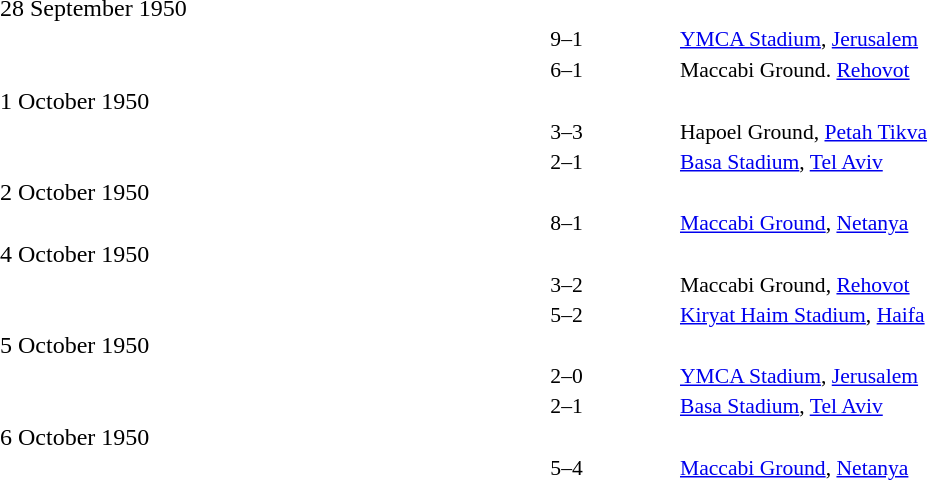<table style="width:100%;" cellspacing="1">
<tr>
<th width=25%></th>
<th width=10%></th>
<th></th>
</tr>
<tr>
<td>28 September 1950</td>
</tr>
<tr style=font-size:90%>
<td align=right></td>
<td align=center>9–1</td>
<td></td>
<td><a href='#'>YMCA Stadium</a>, <a href='#'>Jerusalem</a></td>
</tr>
<tr>
</tr>
<tr style=font-size:90%>
<td align=right></td>
<td align=center>6–1</td>
<td></td>
<td>Maccabi Ground. <a href='#'>Rehovot</a></td>
</tr>
<tr>
<td>1 October 1950</td>
</tr>
<tr style=font-size:90%>
<td align=right></td>
<td align=center>3–3</td>
<td></td>
<td>Hapoel Ground, <a href='#'>Petah Tikva</a></td>
</tr>
<tr style=font-size:90%>
<td align=right></td>
<td align=center>2–1</td>
<td></td>
<td><a href='#'>Basa Stadium</a>, <a href='#'>Tel Aviv</a></td>
</tr>
<tr>
<td>2 October 1950</td>
</tr>
<tr style=font-size:90%>
<td align=right></td>
<td align=center>8–1</td>
<td></td>
<td><a href='#'>Maccabi Ground</a>, <a href='#'>Netanya</a></td>
</tr>
<tr>
<td>4 October 1950</td>
</tr>
<tr style=font-size:90%>
<td align=right></td>
<td align=center>3–2</td>
<td></td>
<td>Maccabi Ground, <a href='#'>Rehovot</a></td>
</tr>
<tr style=font-size:90%>
<td align=right></td>
<td align=center>5–2</td>
<td></td>
<td><a href='#'>Kiryat Haim Stadium</a>, <a href='#'>Haifa</a></td>
</tr>
<tr>
<td>5 October 1950</td>
</tr>
<tr style=font-size:90%>
<td align=right></td>
<td align=center>2–0</td>
<td></td>
<td><a href='#'>YMCA Stadium</a>, <a href='#'>Jerusalem</a></td>
</tr>
<tr style=font-size:90%>
<td align=right></td>
<td align=center>2–1</td>
<td></td>
<td><a href='#'>Basa Stadium</a>, <a href='#'>Tel Aviv</a></td>
</tr>
<tr>
<td>6 October 1950</td>
</tr>
<tr style=font-size:90%>
<td align=right></td>
<td align=center>5–4</td>
<td></td>
<td><a href='#'>Maccabi Ground</a>, <a href='#'>Netanya</a></td>
</tr>
</table>
